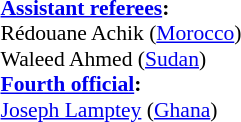<table width=50% style="font-size: 90%">
<tr>
<td><br><strong><a href='#'>Assistant referees</a>:</strong>
<br>Rédouane Achik (<a href='#'>Morocco</a>)
<br>Waleed Ahmed (<a href='#'>Sudan</a>)
<br><strong><a href='#'>Fourth official</a>:</strong>
<br><a href='#'>Joseph Lamptey</a> (<a href='#'>Ghana</a>)</td>
</tr>
</table>
